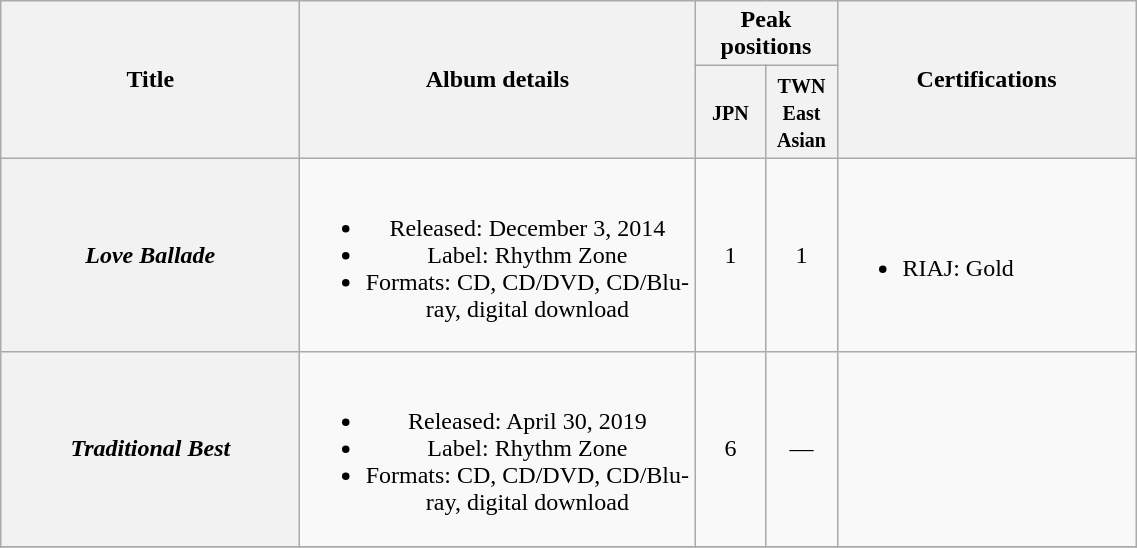<table class="wikitable plainrowheaders" style="text-align:center;">
<tr>
<th style="width:12em;" rowspan="2">Title</th>
<th style="width:16em;" rowspan="2">Album details</th>
<th colspan="2">Peak positions</th>
<th style="width:12em;" rowspan="2">Certifications</th>
</tr>
<tr>
<th style="width:2.5em;"><small>JPN</small><br></th>
<th style="width:2.5em;"><small>TWN East Asian</small><br></th>
</tr>
<tr>
<th scope="row"><em>Love Ballade</em></th>
<td><br><ul><li>Released: December 3, 2014 </li><li>Label: Rhythm Zone</li><li>Formats: CD, CD/DVD, CD/Blu-ray, digital download</li></ul></td>
<td>1</td>
<td>1</td>
<td align="left"><br><ul><li>RIAJ: Gold</li></ul></td>
</tr>
<tr>
<th scope="row"><em>Traditional Best</em></th>
<td><br><ul><li>Released: April 30, 2019 </li><li>Label: Rhythm Zone</li><li>Formats: CD, CD/DVD, CD/Blu-ray, digital download</li></ul></td>
<td>6</td>
<td>—</td>
<td align="left"></td>
</tr>
<tr>
</tr>
</table>
